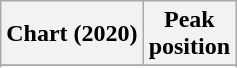<table class="wikitable sortable plainrowheaders" style="text-align:center">
<tr>
<th scope="col">Chart (2020)</th>
<th scope="col">Peak<br>position</th>
</tr>
<tr>
</tr>
<tr>
</tr>
</table>
